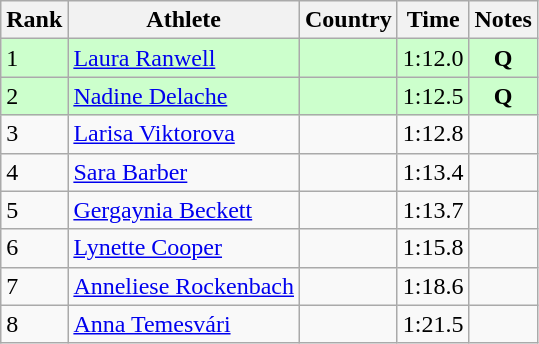<table class="wikitable">
<tr>
<th>Rank</th>
<th>Athlete</th>
<th>Country</th>
<th>Time</th>
<th>Notes</th>
</tr>
<tr bgcolor=#CCFFCC>
<td>1</td>
<td><a href='#'>Laura Ranwell</a></td>
<td></td>
<td>1:12.0</td>
<td align=center><strong>Q</strong></td>
</tr>
<tr bgcolor=#CCFFCC>
<td>2</td>
<td><a href='#'>Nadine Delache</a></td>
<td></td>
<td>1:12.5</td>
<td align=center><strong>Q</strong></td>
</tr>
<tr>
<td>3</td>
<td><a href='#'>Larisa Viktorova</a></td>
<td></td>
<td>1:12.8</td>
<td></td>
</tr>
<tr>
<td>4</td>
<td><a href='#'>Sara Barber</a></td>
<td></td>
<td>1:13.4</td>
<td></td>
</tr>
<tr>
<td>5</td>
<td><a href='#'>Gergaynia Beckett</a></td>
<td></td>
<td>1:13.7</td>
<td></td>
</tr>
<tr>
<td>6</td>
<td><a href='#'>Lynette Cooper</a></td>
<td></td>
<td>1:15.8</td>
<td></td>
</tr>
<tr>
<td>7</td>
<td><a href='#'>Anneliese Rockenbach</a></td>
<td></td>
<td>1:18.6</td>
<td></td>
</tr>
<tr>
<td>8</td>
<td><a href='#'>Anna Temesvári</a></td>
<td></td>
<td>1:21.5</td>
<td></td>
</tr>
</table>
